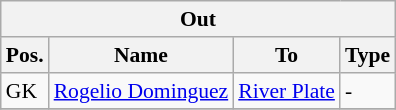<table class="wikitable" style="font-size:90%;float:left; margin-right:1em;">
<tr>
<th colspan="4">Out</th>
</tr>
<tr>
<th>Pos.</th>
<th>Name</th>
<th>To</th>
<th>Type</th>
</tr>
<tr>
<td>GK</td>
<td><a href='#'>Rogelio Dominguez</a></td>
<td><a href='#'>River Plate</a></td>
<td>-</td>
</tr>
<tr>
</tr>
</table>
